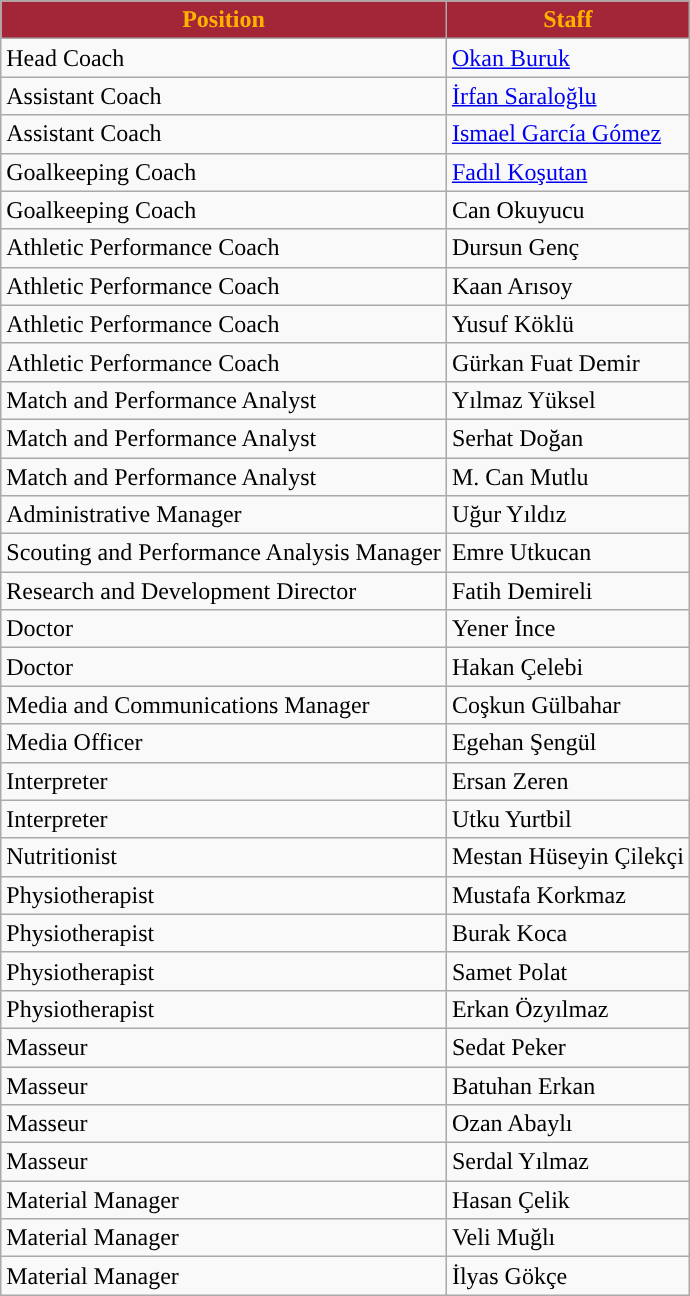<table class="wikitable plainrowheaders sortable">
<tr>
<th style="background:#A32638; color:#FFB300; ">Position</th>
<th style="background:#A32638; color:#FFB300; ">Staff</th>
</tr>
<tr>
<td>Head Coach</td>
<td align=left> <a href='#'>Okan Buruk</a></td>
</tr>
<tr>
<td>Assistant Coach</td>
<td align=left> <a href='#'>İrfan Saraloğlu</a></td>
</tr>
<tr>
<td>Assistant Coach</td>
<td align=left> <a href='#'>Ismael García Gómez</a></td>
</tr>
<tr>
<td>Goalkeeping Coach</td>
<td align=left> <a href='#'>Fadıl Koşutan</a></td>
</tr>
<tr>
<td>Goalkeeping Coach</td>
<td align=left> Can Okuyucu</td>
</tr>
<tr>
<td>Athletic Performance Coach</td>
<td align=left> Dursun Genç</td>
</tr>
<tr>
<td>Athletic Performance Coach</td>
<td align=left> Kaan Arısoy</td>
</tr>
<tr>
<td>Athletic Performance Coach</td>
<td align=left> Yusuf Köklü</td>
</tr>
<tr>
<td>Athletic Performance Coach</td>
<td align=left> Gürkan Fuat Demir</td>
</tr>
<tr>
<td>Match and Performance Analyst</td>
<td align=left> Yılmaz Yüksel</td>
</tr>
<tr>
<td>Match and Performance Analyst</td>
<td align=left> Serhat Doğan</td>
</tr>
<tr>
<td>Match and Performance Analyst</td>
<td align=left> M. Can Mutlu</td>
</tr>
<tr>
<td>Administrative Manager</td>
<td align=left> Uğur Yıldız</td>
</tr>
<tr>
<td>Scouting and Performance Analysis Manager</td>
<td align=left> Emre Utkucan</td>
</tr>
<tr>
<td>Research and Development Director</td>
<td align=left> Fatih Demireli</td>
</tr>
<tr>
<td>Doctor</td>
<td align=left> Yener İnce</td>
</tr>
<tr>
<td>Doctor</td>
<td align=left> Hakan Çelebi</td>
</tr>
<tr>
<td>Media and Communications Manager</td>
<td align=left> Coşkun Gülbahar</td>
</tr>
<tr>
<td>Media Officer</td>
<td align=left> Egehan Şengül</td>
</tr>
<tr>
<td>Interpreter</td>
<td align=left> Ersan Zeren</td>
</tr>
<tr>
<td>Interpreter</td>
<td align=left> Utku Yurtbil</td>
</tr>
<tr>
<td>Nutritionist</td>
<td align=left> Mestan Hüseyin Çilekçi</td>
</tr>
<tr>
<td>Physiotherapist</td>
<td align=left> Mustafa Korkmaz</td>
</tr>
<tr>
<td>Physiotherapist</td>
<td align=left> Burak Koca</td>
</tr>
<tr>
<td>Physiotherapist</td>
<td align=left> Samet Polat</td>
</tr>
<tr>
<td>Physiotherapist</td>
<td align=left> Erkan Özyılmaz</td>
</tr>
<tr>
<td>Masseur</td>
<td align=left> Sedat Peker</td>
</tr>
<tr>
<td>Masseur</td>
<td align=left> Batuhan Erkan</td>
</tr>
<tr>
<td>Masseur</td>
<td align=left> Ozan Abaylı</td>
</tr>
<tr>
<td>Masseur</td>
<td align=left> Serdal Yılmaz</td>
</tr>
<tr>
<td>Material Manager</td>
<td align=left> Hasan Çelik</td>
</tr>
<tr>
<td>Material Manager</td>
<td align=left> Veli Muğlı</td>
</tr>
<tr>
<td>Material Manager</td>
<td align=left> İlyas Gökçe</td>
</tr>
</table>
